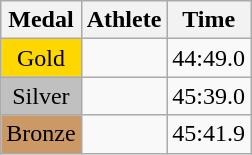<table class="wikitable">
<tr>
<th>Medal</th>
<th>Athlete</th>
<th>Time</th>
</tr>
<tr>
<td style="text-align:center;background-color:gold;">Gold</td>
<td></td>
<td>44:49.0</td>
</tr>
<tr>
<td style="text-align:center;background-color:silver;">Silver</td>
<td></td>
<td>45:39.0</td>
</tr>
<tr>
<td style="text-align:center;background-color:#CC9966;">Bronze</td>
<td></td>
<td>45:41.9</td>
</tr>
</table>
